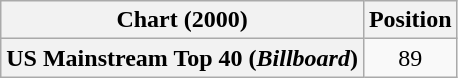<table class="wikitable plainrowheaders" style="text-align:center">
<tr>
<th scope="col">Chart (2000)</th>
<th scope="col">Position</th>
</tr>
<tr>
<th scope="row">US Mainstream Top 40 (<em>Billboard</em>)</th>
<td>89</td>
</tr>
</table>
